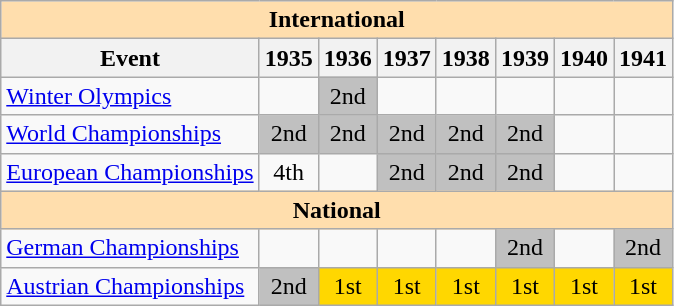<table class="wikitable" style="text-align:center">
<tr>
<th style="background-color: #ffdead; " colspan=8 align=center>International</th>
</tr>
<tr>
<th>Event</th>
<th>1935</th>
<th>1936</th>
<th>1937</th>
<th>1938</th>
<th>1939</th>
<th>1940</th>
<th>1941</th>
</tr>
<tr>
<td align=left><a href='#'>Winter Olympics</a></td>
<td></td>
<td bgcolor=silver>2nd</td>
<td></td>
<td></td>
<td></td>
<td></td>
<td></td>
</tr>
<tr>
<td align=left><a href='#'>World Championships</a></td>
<td bgcolor=silver>2nd</td>
<td bgcolor=silver>2nd</td>
<td bgcolor=silver>2nd</td>
<td bgcolor=silver>2nd</td>
<td bgcolor=silver>2nd</td>
<td></td>
<td></td>
</tr>
<tr>
<td align=left><a href='#'>European Championships</a></td>
<td>4th</td>
<td></td>
<td bgcolor=silver>2nd</td>
<td bgcolor=silver>2nd</td>
<td bgcolor=silver>2nd</td>
<td></td>
<td></td>
</tr>
<tr>
<th style="background-color: #ffdead; " colspan=8 align=center>National</th>
</tr>
<tr>
<td align=left><a href='#'>German Championships</a></td>
<td></td>
<td></td>
<td></td>
<td></td>
<td bgcolor=silver>2nd</td>
<td></td>
<td bgcolor=silver>2nd</td>
</tr>
<tr>
<td align=left><a href='#'>Austrian Championships</a></td>
<td bgcolor=silver>2nd</td>
<td bgcolor=gold>1st</td>
<td bgcolor=gold>1st</td>
<td bgcolor=gold>1st</td>
<td bgcolor=gold>1st</td>
<td bgcolor=gold>1st</td>
<td bgcolor=gold>1st</td>
</tr>
</table>
